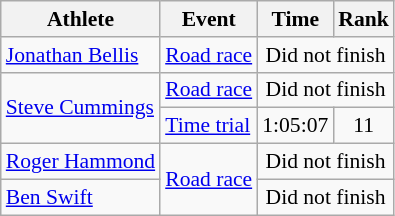<table class=wikitable style="font-size:90%">
<tr>
<th>Athlete</th>
<th>Event</th>
<th>Time</th>
<th>Rank</th>
</tr>
<tr align=center>
<td align=left><a href='#'>Jonathan Bellis</a></td>
<td align=left><a href='#'>Road race</a></td>
<td colspan=2>Did not finish</td>
</tr>
<tr align=center>
<td align=left rowspan=2><a href='#'>Steve Cummings</a></td>
<td align=left><a href='#'>Road race</a></td>
<td colspan=2>Did not finish</td>
</tr>
<tr align=center>
<td align=left><a href='#'>Time trial</a></td>
<td>1:05:07</td>
<td>11</td>
</tr>
<tr align=center>
<td align=left><a href='#'>Roger Hammond</a></td>
<td align=left rowspan=2><a href='#'>Road race</a></td>
<td colspan=2>Did not finish</td>
</tr>
<tr align=center>
<td align=left><a href='#'>Ben Swift</a></td>
<td colspan=2>Did not finish</td>
</tr>
</table>
